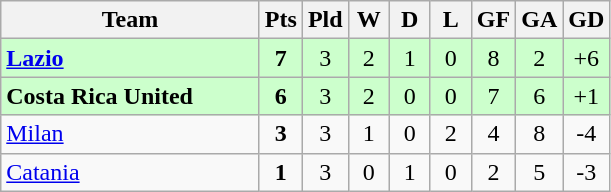<table class=wikitable style="text-align:center">
<tr>
<th width=165>Team</th>
<th width=20>Pts</th>
<th width=20>Pld</th>
<th width=20>W</th>
<th width=20>D</th>
<th width=20>L</th>
<th width=20>GF</th>
<th width=20>GA</th>
<th width=20>GD</th>
</tr>
<tr style="background:#ccffcc">
<td style="text-align:left"><strong> <a href='#'>Lazio</a></strong></td>
<td><strong>7</strong></td>
<td>3</td>
<td>2</td>
<td>1</td>
<td>0</td>
<td>8</td>
<td>2</td>
<td>+6</td>
</tr>
<tr style="background:#ccffcc">
<td style="text-align:left"> <strong>Costa Rica United</strong></td>
<td><strong>6</strong></td>
<td>3</td>
<td>2</td>
<td>0</td>
<td>0</td>
<td>7</td>
<td>6</td>
<td>+1</td>
</tr>
<tr>
<td style="text-align:left"> <a href='#'>Milan</a></td>
<td><strong>3</strong></td>
<td>3</td>
<td>1</td>
<td>0</td>
<td>2</td>
<td>4</td>
<td>8</td>
<td>-4</td>
</tr>
<tr>
<td style="text-align:left"> <a href='#'>Catania</a></td>
<td><strong>1</strong></td>
<td>3</td>
<td>0</td>
<td>1</td>
<td>0</td>
<td>2</td>
<td>5</td>
<td>-3</td>
</tr>
</table>
